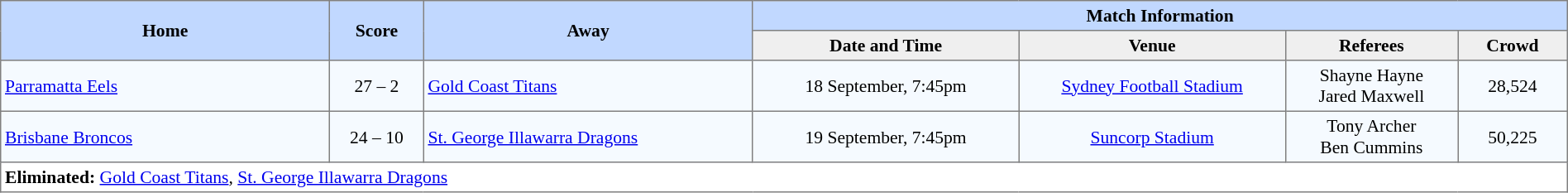<table border="1" cellpadding="3" cellspacing="0" style="border-collapse:collapse; font-size:90%; width:100%;">
<tr style="background:#c1d8ff;">
<th rowspan="2" style="width:21%;">Home</th>
<th rowspan="2" style="width:6%;">Score</th>
<th rowspan="2" style="width:21%;">Away</th>
<th colspan=6>Match Information</th>
</tr>
<tr style="background:#efefef;">
<th width=17%>Date and Time</th>
<th width=17%>Venue</th>
<th width=11%>Referees</th>
<th width=7%>Crowd</th>
</tr>
<tr style="text-align:center; background:#f5faff;">
<td align=left> <a href='#'>Parramatta Eels</a></td>
<td>27 – 2</td>
<td align=left> <a href='#'>Gold Coast Titans</a></td>
<td>18 September, 7:45pm</td>
<td><a href='#'>Sydney Football Stadium</a></td>
<td>Shayne Hayne<br>Jared Maxwell</td>
<td>28,524</td>
</tr>
<tr style="text-align:center; background:#f5faff;">
<td align=left> <a href='#'>Brisbane Broncos</a></td>
<td>24 – 10</td>
<td align=left> <a href='#'>St. George Illawarra Dragons</a></td>
<td>19 September, 7:45pm</td>
<td><a href='#'>Suncorp Stadium</a></td>
<td>Tony Archer<br>Ben Cummins</td>
<td>50,225</td>
</tr>
<tr>
<td colspan="7" style="text-align:left;"><strong>Eliminated:</strong> <a href='#'>Gold Coast Titans</a>, <a href='#'>St. George Illawarra Dragons</a></td>
</tr>
</table>
